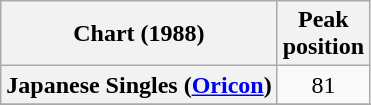<table class="wikitable sortable plainrowheaders" style="text-align:center">
<tr>
<th>Chart (1988)</th>
<th>Peak<br>position</th>
</tr>
<tr>
<th scope="row">Japanese Singles (<a href='#'>Oricon</a>)</th>
<td align="center">81</td>
</tr>
<tr>
</tr>
<tr>
</tr>
<tr>
</tr>
<tr>
</tr>
</table>
